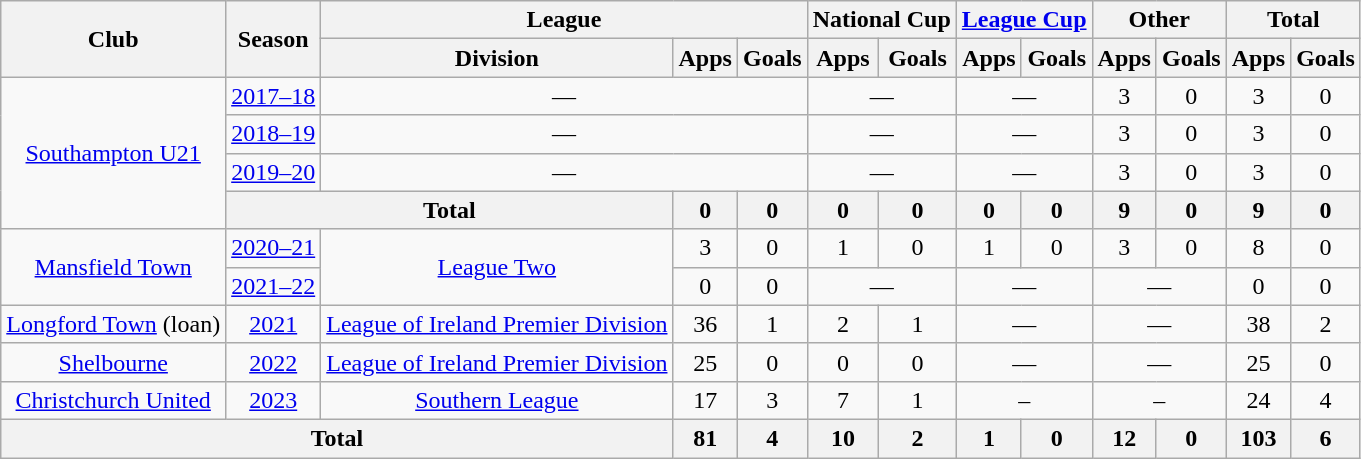<table class="wikitable" style="text-align:center">
<tr>
<th rowspan="2">Club</th>
<th rowspan="2">Season</th>
<th colspan="3">League</th>
<th colspan="2">National Cup</th>
<th colspan="2"><a href='#'>League Cup</a></th>
<th colspan="2">Other</th>
<th colspan="2">Total</th>
</tr>
<tr>
<th>Division</th>
<th>Apps</th>
<th>Goals</th>
<th>Apps</th>
<th>Goals</th>
<th>Apps</th>
<th>Goals</th>
<th>Apps</th>
<th>Goals</th>
<th>Apps</th>
<th>Goals</th>
</tr>
<tr>
<td rowspan="4"><a href='#'>Southampton U21</a></td>
<td><a href='#'>2017–18</a></td>
<td colspan="3">—</td>
<td colspan="2">—</td>
<td colspan="2">—</td>
<td>3</td>
<td>0</td>
<td>3</td>
<td>0</td>
</tr>
<tr>
<td><a href='#'>2018–19</a></td>
<td colspan="3">—</td>
<td colspan="2">—</td>
<td colspan="2">—</td>
<td>3</td>
<td>0</td>
<td>3</td>
<td>0</td>
</tr>
<tr>
<td><a href='#'>2019–20</a></td>
<td colspan="3">—</td>
<td colspan="2">—</td>
<td colspan="2">—</td>
<td>3</td>
<td>0</td>
<td>3</td>
<td>0</td>
</tr>
<tr>
<th colspan="2">Total</th>
<th>0</th>
<th>0</th>
<th>0</th>
<th>0</th>
<th>0</th>
<th>0</th>
<th>9</th>
<th>0</th>
<th>9</th>
<th>0</th>
</tr>
<tr>
<td rowspan="2"><a href='#'>Mansfield Town</a></td>
<td><a href='#'>2020–21</a></td>
<td rowspan="2"><a href='#'>League Two</a></td>
<td>3</td>
<td>0</td>
<td>1</td>
<td>0</td>
<td>1</td>
<td>0</td>
<td>3</td>
<td>0</td>
<td>8</td>
<td>0</td>
</tr>
<tr>
<td><a href='#'>2021–22</a></td>
<td>0</td>
<td>0</td>
<td colspan="2">—</td>
<td colspan="2">—</td>
<td colspan="2">—</td>
<td>0</td>
<td>0</td>
</tr>
<tr>
<td><a href='#'>Longford Town</a> (loan)</td>
<td><a href='#'>2021</a></td>
<td><a href='#'>League of Ireland Premier Division</a></td>
<td>36</td>
<td>1</td>
<td>2</td>
<td>1</td>
<td colspan="2">—</td>
<td colspan="2">—</td>
<td>38</td>
<td>2</td>
</tr>
<tr>
<td><a href='#'>Shelbourne</a></td>
<td><a href='#'>2022</a></td>
<td><a href='#'>League of Ireland Premier Division</a></td>
<td>25</td>
<td>0</td>
<td>0</td>
<td>0</td>
<td colspan="2">—</td>
<td colspan="2">—</td>
<td>25</td>
<td>0</td>
</tr>
<tr>
<td><a href='#'>Christchurch United</a></td>
<td><a href='#'>2023</a></td>
<td><a href='#'>Southern League</a></td>
<td>17</td>
<td>3</td>
<td>7</td>
<td>1</td>
<td colspan="2">–</td>
<td colspan="2">–</td>
<td>24</td>
<td>4</td>
</tr>
<tr>
<th colspan="3">Total</th>
<th>81</th>
<th>4</th>
<th>10</th>
<th>2</th>
<th>1</th>
<th>0</th>
<th>12</th>
<th>0</th>
<th>103</th>
<th>6</th>
</tr>
</table>
